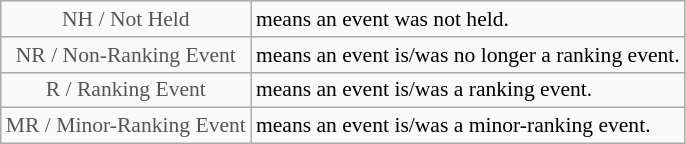<table class="wikitable" style="font-size:90%">
<tr>
<td style="text-align:center; color:#555555;" colspan="4">NH / Not Held</td>
<td>means an event was not held.</td>
</tr>
<tr>
<td style="text-align:center; color:#555555;" colspan="4">NR / Non-Ranking Event</td>
<td>means an event is/was no longer a ranking event.</td>
</tr>
<tr>
<td style="text-align:center; color:#555555;" colspan="4">R / Ranking Event</td>
<td>means an event is/was a ranking event.</td>
</tr>
<tr>
<td style="text-align:center; color:#555555;" colspan="4">MR / Minor-Ranking Event</td>
<td>means an event is/was a minor-ranking event.</td>
</tr>
</table>
